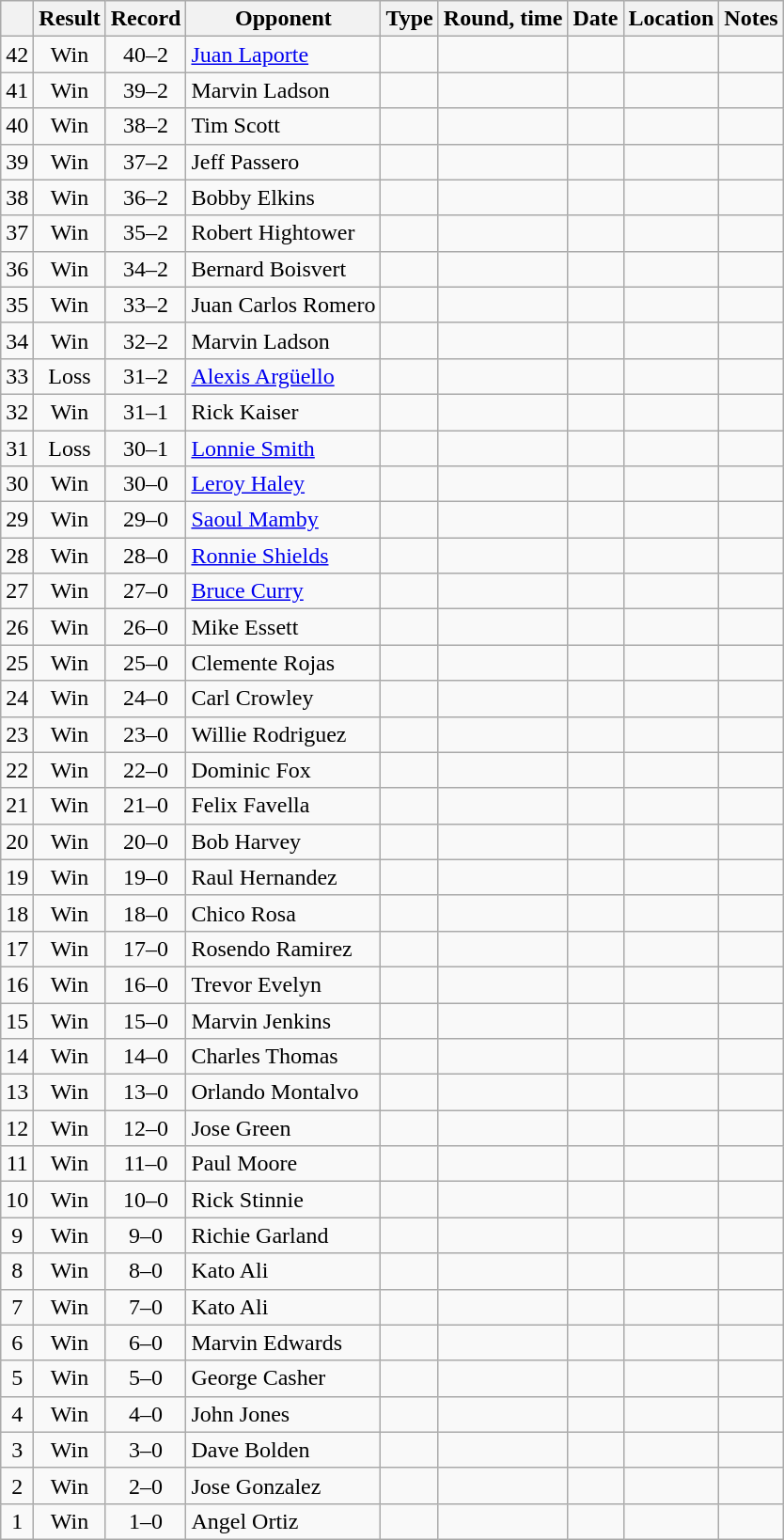<table class=wikitable style=text-align:center>
<tr>
<th></th>
<th>Result</th>
<th>Record</th>
<th>Opponent</th>
<th>Type</th>
<th>Round, time</th>
<th>Date</th>
<th>Location</th>
<th>Notes</th>
</tr>
<tr>
<td>42</td>
<td>Win</td>
<td>40–2</td>
<td align=left><a href='#'>Juan Laporte</a></td>
<td></td>
<td></td>
<td></td>
<td align=left></td>
<td align=left></td>
</tr>
<tr>
<td>41</td>
<td>Win</td>
<td>39–2</td>
<td align=left>Marvin Ladson</td>
<td></td>
<td></td>
<td></td>
<td align=left></td>
<td align=left></td>
</tr>
<tr>
<td>40</td>
<td>Win</td>
<td>38–2</td>
<td align=left>Tim Scott</td>
<td></td>
<td></td>
<td></td>
<td align=left></td>
<td align=left></td>
</tr>
<tr>
<td>39</td>
<td>Win</td>
<td>37–2</td>
<td align=left>Jeff Passero</td>
<td></td>
<td></td>
<td></td>
<td align=left></td>
<td align=left></td>
</tr>
<tr>
<td>38</td>
<td>Win</td>
<td>36–2</td>
<td align=left>Bobby Elkins</td>
<td></td>
<td></td>
<td></td>
<td align=left></td>
<td align=left></td>
</tr>
<tr>
<td>37</td>
<td>Win</td>
<td>35–2</td>
<td align=left>Robert Hightower</td>
<td></td>
<td></td>
<td></td>
<td align=left></td>
<td align=left></td>
</tr>
<tr>
<td>36</td>
<td>Win</td>
<td>34–2</td>
<td align=left>Bernard Boisvert</td>
<td></td>
<td></td>
<td></td>
<td align=left></td>
<td align=left></td>
</tr>
<tr>
<td>35</td>
<td>Win</td>
<td>33–2</td>
<td align=left>Juan Carlos Romero</td>
<td></td>
<td></td>
<td></td>
<td align=left></td>
<td align=left></td>
</tr>
<tr>
<td>34</td>
<td>Win</td>
<td>32–2</td>
<td align=left>Marvin Ladson</td>
<td></td>
<td></td>
<td></td>
<td align=left></td>
<td align=left></td>
</tr>
<tr>
<td>33</td>
<td>Loss</td>
<td>31–2</td>
<td align=left><a href='#'>Alexis Argüello</a></td>
<td></td>
<td></td>
<td></td>
<td align=left></td>
<td align=left></td>
</tr>
<tr>
<td>32</td>
<td>Win</td>
<td>31–1</td>
<td align=left>Rick Kaiser</td>
<td></td>
<td></td>
<td></td>
<td align=left></td>
<td align=left></td>
</tr>
<tr>
<td>31</td>
<td>Loss</td>
<td>30–1</td>
<td align=left><a href='#'>Lonnie Smith</a></td>
<td></td>
<td></td>
<td></td>
<td align=left></td>
<td align=left></td>
</tr>
<tr>
<td>30</td>
<td>Win</td>
<td>30–0</td>
<td align=left><a href='#'>Leroy Haley</a></td>
<td></td>
<td></td>
<td></td>
<td align=left></td>
<td align=left></td>
</tr>
<tr>
<td>29</td>
<td>Win</td>
<td>29–0</td>
<td align=left><a href='#'>Saoul Mamby</a></td>
<td></td>
<td></td>
<td></td>
<td align=left></td>
<td align=left></td>
</tr>
<tr>
<td>28</td>
<td>Win</td>
<td>28–0</td>
<td align=left><a href='#'>Ronnie Shields</a></td>
<td></td>
<td></td>
<td></td>
<td align=left></td>
<td align=left></td>
</tr>
<tr>
<td>27</td>
<td>Win</td>
<td>27–0</td>
<td align=left><a href='#'>Bruce Curry</a></td>
<td></td>
<td></td>
<td></td>
<td align=left></td>
<td align=left></td>
</tr>
<tr>
<td>26</td>
<td>Win</td>
<td>26–0</td>
<td align=left>Mike Essett</td>
<td></td>
<td></td>
<td></td>
<td align=left></td>
<td align=left></td>
</tr>
<tr>
<td>25</td>
<td>Win</td>
<td>25–0</td>
<td align=left>Clemente Rojas</td>
<td></td>
<td></td>
<td></td>
<td align=left></td>
<td align=left></td>
</tr>
<tr>
<td>24</td>
<td>Win</td>
<td>24–0</td>
<td align=left>Carl Crowley</td>
<td></td>
<td></td>
<td></td>
<td align=left></td>
<td align=left></td>
</tr>
<tr>
<td>23</td>
<td>Win</td>
<td>23–0</td>
<td align=left>Willie Rodriguez</td>
<td></td>
<td></td>
<td></td>
<td align=left></td>
<td align=left></td>
</tr>
<tr>
<td>22</td>
<td>Win</td>
<td>22–0</td>
<td align=left>Dominic Fox</td>
<td></td>
<td></td>
<td></td>
<td align=left></td>
<td align=left></td>
</tr>
<tr>
<td>21</td>
<td>Win</td>
<td>21–0</td>
<td align=left>Felix Favella</td>
<td></td>
<td></td>
<td></td>
<td align=left></td>
<td align=left></td>
</tr>
<tr>
<td>20</td>
<td>Win</td>
<td>20–0</td>
<td align=left>Bob Harvey</td>
<td></td>
<td></td>
<td></td>
<td align=left></td>
<td align=left></td>
</tr>
<tr>
<td>19</td>
<td>Win</td>
<td>19–0</td>
<td align=left>Raul Hernandez</td>
<td></td>
<td></td>
<td></td>
<td align=left></td>
<td align=left></td>
</tr>
<tr>
<td>18</td>
<td>Win</td>
<td>18–0</td>
<td align=left>Chico Rosa</td>
<td></td>
<td></td>
<td></td>
<td align=left></td>
<td align=left></td>
</tr>
<tr>
<td>17</td>
<td>Win</td>
<td>17–0</td>
<td align=left>Rosendo Ramirez</td>
<td></td>
<td></td>
<td></td>
<td align=left></td>
<td align=left></td>
</tr>
<tr>
<td>16</td>
<td>Win</td>
<td>16–0</td>
<td align=left>Trevor Evelyn</td>
<td></td>
<td></td>
<td></td>
<td align=left></td>
<td align=left></td>
</tr>
<tr>
<td>15</td>
<td>Win</td>
<td>15–0</td>
<td align=left>Marvin Jenkins</td>
<td></td>
<td></td>
<td></td>
<td align=left></td>
<td align=left></td>
</tr>
<tr>
<td>14</td>
<td>Win</td>
<td>14–0</td>
<td align=left>Charles Thomas</td>
<td></td>
<td></td>
<td></td>
<td align=left></td>
<td align=left></td>
</tr>
<tr>
<td>13</td>
<td>Win</td>
<td>13–0</td>
<td align=left>Orlando Montalvo</td>
<td></td>
<td></td>
<td></td>
<td align=left></td>
<td align=left></td>
</tr>
<tr>
<td>12</td>
<td>Win</td>
<td>12–0</td>
<td align=left>Jose Green</td>
<td></td>
<td></td>
<td></td>
<td align=left></td>
<td align=left></td>
</tr>
<tr>
<td>11</td>
<td>Win</td>
<td>11–0</td>
<td align=left>Paul Moore</td>
<td></td>
<td></td>
<td></td>
<td align=left></td>
<td align=left></td>
</tr>
<tr>
<td>10</td>
<td>Win</td>
<td>10–0</td>
<td align=left>Rick Stinnie</td>
<td></td>
<td></td>
<td></td>
<td align=left></td>
<td align=left></td>
</tr>
<tr>
<td>9</td>
<td>Win</td>
<td>9–0</td>
<td align=left>Richie Garland</td>
<td></td>
<td></td>
<td></td>
<td align=left></td>
<td align=left></td>
</tr>
<tr>
<td>8</td>
<td>Win</td>
<td>8–0</td>
<td align=left>Kato Ali</td>
<td></td>
<td></td>
<td></td>
<td align=left></td>
<td align=left></td>
</tr>
<tr>
<td>7</td>
<td>Win</td>
<td>7–0</td>
<td align=left>Kato Ali</td>
<td></td>
<td></td>
<td></td>
<td align=left></td>
<td align=left></td>
</tr>
<tr>
<td>6</td>
<td>Win</td>
<td>6–0</td>
<td align=left>Marvin Edwards</td>
<td></td>
<td></td>
<td></td>
<td align=left></td>
<td align=left></td>
</tr>
<tr>
<td>5</td>
<td>Win</td>
<td>5–0</td>
<td align=left>George Casher</td>
<td></td>
<td></td>
<td></td>
<td align=left></td>
<td align=left></td>
</tr>
<tr>
<td>4</td>
<td>Win</td>
<td>4–0</td>
<td align=left>John Jones</td>
<td></td>
<td></td>
<td></td>
<td align=left></td>
<td align=left></td>
</tr>
<tr>
<td>3</td>
<td>Win</td>
<td>3–0</td>
<td align=left>Dave Bolden</td>
<td></td>
<td></td>
<td></td>
<td align=left></td>
<td align=left></td>
</tr>
<tr>
<td>2</td>
<td>Win</td>
<td>2–0</td>
<td align=left>Jose Gonzalez</td>
<td></td>
<td></td>
<td></td>
<td align=left></td>
<td align=left></td>
</tr>
<tr>
<td>1</td>
<td>Win</td>
<td>1–0</td>
<td align=left>Angel Ortiz</td>
<td></td>
<td></td>
<td></td>
<td align=left></td>
<td align=left></td>
</tr>
</table>
